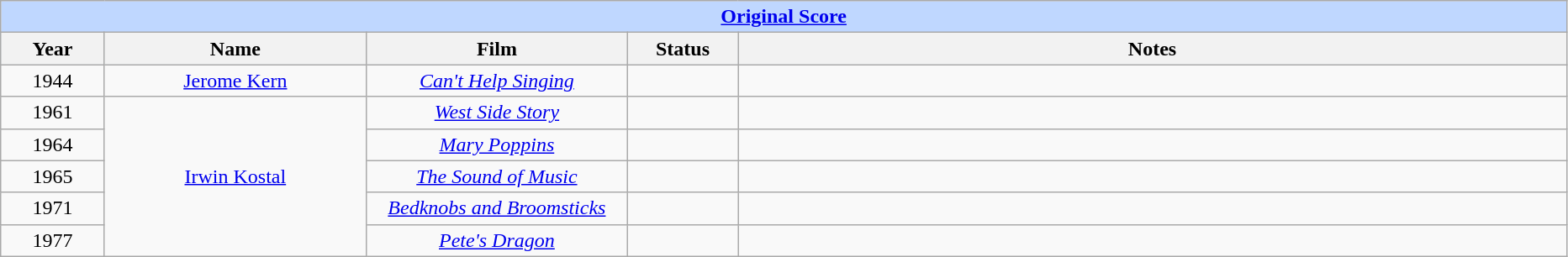<table class="wikitable" style="text-align: center">
<tr style="background:#bfd7ff;">
<td colspan="6" style="text-align:center;"><strong><a href='#'>Original Score</a></strong></td>
</tr>
<tr style="background:#ebf5ff;">
<th style="width:075px;">Year</th>
<th style="width:200px;">Name</th>
<th style="width:200px;">Film</th>
<th style="width:080px;">Status</th>
<th style="width:650px;">Notes</th>
</tr>
<tr>
<td>1944</td>
<td><a href='#'>Jerome Kern</a></td>
<td><em><a href='#'>Can't Help Singing</a></em></td>
<td></td>
<td></td>
</tr>
<tr>
<td>1961</td>
<td rowspan=5><a href='#'>Irwin Kostal</a></td>
<td><em><a href='#'>West Side Story</a></em></td>
<td></td>
<td></td>
</tr>
<tr>
<td>1964</td>
<td><em><a href='#'>Mary Poppins</a></em></td>
<td></td>
<td></td>
</tr>
<tr>
<td>1965</td>
<td><em><a href='#'>The Sound of Music</a></em></td>
<td></td>
<td></td>
</tr>
<tr>
<td>1971</td>
<td><em><a href='#'>Bedknobs and Broomsticks</a></em></td>
<td></td>
<td></td>
</tr>
<tr>
<td>1977</td>
<td><em><a href='#'>Pete's Dragon</a></em></td>
<td></td>
<td></td>
</tr>
</table>
